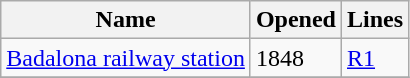<table class="wikitable sortable">
<tr>
<th>Name</th>
<th>Opened</th>
<th>Lines</th>
</tr>
<tr>
<td><a href='#'>Badalona railway station</a></td>
<td>1848</td>
<td><a href='#'>R1</a></td>
</tr>
<tr>
</tr>
</table>
